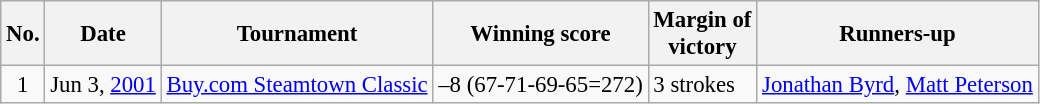<table class="wikitable" style="font-size:95%;">
<tr>
<th>No.</th>
<th>Date</th>
<th>Tournament</th>
<th>Winning score</th>
<th>Margin of<br>victory</th>
<th>Runners-up</th>
</tr>
<tr>
<td align=center>1</td>
<td align=right>Jun 3, <a href='#'>2001</a></td>
<td><a href='#'>Buy.com Steamtown Classic</a></td>
<td>–8 (67-71-69-65=272)</td>
<td>3 strokes</td>
<td> <a href='#'>Jonathan Byrd</a>,  <a href='#'>Matt Peterson</a></td>
</tr>
</table>
